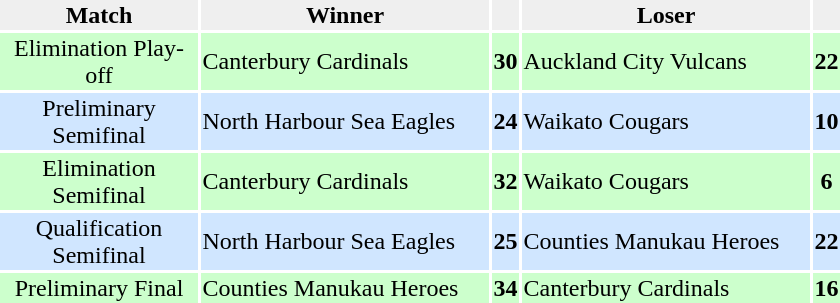<table style="border-collapse:collapse border=1 cellspacing=0 cellpadding=5">
<tr align=center bgcolor=#efefef>
<th width=130>Match</th>
<th width=190>Winner</th>
<th width=13></th>
<th width=190>Loser</th>
<th width=13></th>
</tr>
<tr align=center style="background:#ccffcc;">
<td>Elimination Play-off</td>
<td align="left">Canterbury Cardinals</td>
<td><strong>30</strong></td>
<td align="left">Auckland City Vulcans</td>
<td><strong>22</strong></td>
</tr>
<tr align=center style="background:#d0e6ff;">
<td>Preliminary Semifinal</td>
<td align="left">North Harbour Sea Eagles</td>
<td><strong>24</strong></td>
<td align="left">Waikato Cougars</td>
<td><strong>10</strong></td>
</tr>
<tr align=center style="background:#ccffcc;">
<td>Elimination Semifinal</td>
<td align="left">Canterbury Cardinals</td>
<td><strong>32</strong></td>
<td align="left">Waikato Cougars</td>
<td><strong>6</strong></td>
</tr>
<tr align=center style="background:#d0e6ff;">
<td>Qualification Semifinal</td>
<td align="left">North Harbour Sea Eagles</td>
<td><strong>25</strong></td>
<td align="left">Counties Manukau Heroes</td>
<td><strong>22</strong></td>
</tr>
<tr align=center style="background:#ccffcc;">
<td>Preliminary Final</td>
<td align="left">Counties Manukau Heroes</td>
<td><strong>34</strong></td>
<td align="left">Canterbury Cardinals</td>
<td><strong>16</strong></td>
</tr>
</table>
